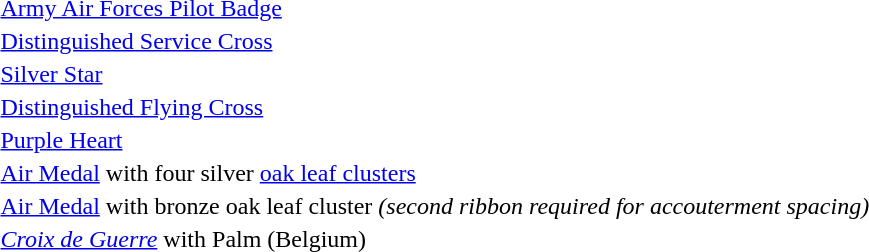<table>
<tr>
<td></td>
<td><a href='#'>Army Air Forces Pilot Badge</a></td>
</tr>
<tr>
<td></td>
<td><a href='#'>Distinguished Service Cross</a></td>
</tr>
<tr>
<td></td>
<td><a href='#'>Silver Star</a></td>
</tr>
<tr>
<td></td>
<td><a href='#'>Distinguished Flying Cross</a></td>
</tr>
<tr>
<td></td>
<td><a href='#'>Purple Heart</a></td>
</tr>
<tr>
<td></td>
<td><a href='#'>Air Medal</a> with four silver <a href='#'>oak leaf clusters</a></td>
</tr>
<tr>
<td></td>
<td><a href='#'>Air Medal</a> with bronze oak leaf cluster <em>(second ribbon required for accouterment spacing)</em></td>
</tr>
<tr>
<td></td>
<td><em><a href='#'>Croix de Guerre</a></em> with Palm (Belgium)</td>
</tr>
</table>
